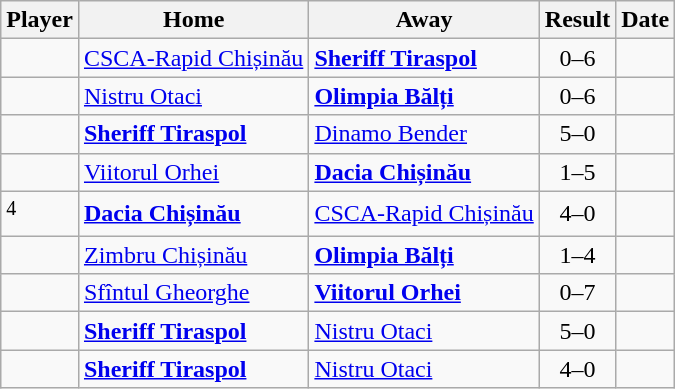<table class="wikitable sortable">
<tr>
<th>Player</th>
<th>Home</th>
<th>Away</th>
<th style="text-align:center">Result</th>
<th>Date</th>
</tr>
<tr>
<td> </td>
<td><a href='#'>CSCA-Rapid Chișinău</a></td>
<td><strong><a href='#'>Sheriff Tiraspol</a></strong></td>
<td style="text-align:center;">0–6</td>
<td></td>
</tr>
<tr>
<td> </td>
<td><a href='#'>Nistru Otaci</a></td>
<td><strong><a href='#'>Olimpia Bălți</a></strong></td>
<td style="text-align:center;">0–6</td>
<td></td>
</tr>
<tr>
<td> </td>
<td><strong><a href='#'>Sheriff Tiraspol</a></strong></td>
<td><a href='#'>Dinamo Bender</a></td>
<td style="text-align:center;">5–0</td>
<td></td>
</tr>
<tr>
<td> </td>
<td><a href='#'>Viitorul Orhei</a></td>
<td><strong><a href='#'>Dacia Chișinău</a></strong></td>
<td style="text-align:center;">1–5</td>
<td></td>
</tr>
<tr>
<td> <sup>4</sup></td>
<td><strong><a href='#'>Dacia Chișinău</a></strong></td>
<td><a href='#'>CSCA-Rapid Chișinău</a></td>
<td style="text-align:center;">4–0</td>
<td></td>
</tr>
<tr>
<td> </td>
<td><a href='#'>Zimbru Chișinău</a></td>
<td><strong><a href='#'>Olimpia Bălți</a></strong></td>
<td style="text-align:center;">1–4</td>
<td></td>
</tr>
<tr>
<td> </td>
<td><a href='#'>Sfîntul Gheorghe</a></td>
<td><strong><a href='#'>Viitorul Orhei</a></strong></td>
<td style="text-align:center;">0–7</td>
<td></td>
</tr>
<tr>
<td> </td>
<td><strong><a href='#'>Sheriff Tiraspol</a></strong></td>
<td><a href='#'>Nistru Otaci</a></td>
<td style="text-align:center;">5–0</td>
<td></td>
</tr>
<tr>
<td> </td>
<td><strong><a href='#'>Sheriff Tiraspol</a></strong></td>
<td><a href='#'>Nistru Otaci</a></td>
<td style="text-align:center;">4–0</td>
<td></td>
</tr>
</table>
